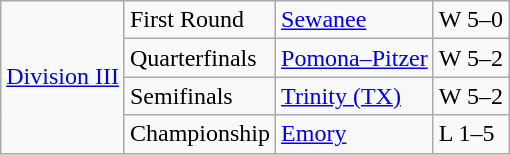<table class="wikitable">
<tr>
<td rowspan="5"><a href='#'>Division III</a></td>
<td>First Round</td>
<td><a href='#'>Sewanee</a></td>
<td>W 5–0</td>
</tr>
<tr>
<td>Quarterfinals</td>
<td><a href='#'>Pomona–Pitzer</a></td>
<td>W 5–2</td>
</tr>
<tr>
<td>Semifinals</td>
<td><a href='#'>Trinity (TX)</a></td>
<td>W 5–2</td>
</tr>
<tr>
<td>Championship</td>
<td><a href='#'>Emory</a></td>
<td>L 1–5</td>
</tr>
</table>
